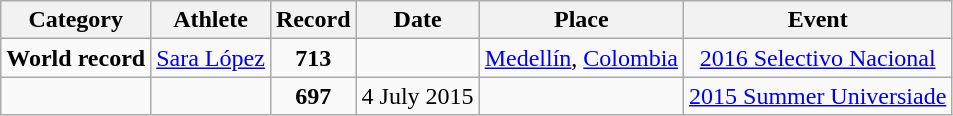<table class="wikitable" style="text-align:center">
<tr>
<th>Category</th>
<th>Athlete</th>
<th>Record</th>
<th>Date</th>
<th>Place</th>
<th>Event</th>
</tr>
<tr>
<td><strong>World record</strong></td>
<td align="left"> <a href='#'>Sara López</a></td>
<td><strong>713</strong></td>
<td></td>
<td><a href='#'>Medellín</a>, <a href='#'>Colombia</a></td>
<td><a href='#'>2016 Selectivo Nacional</a></td>
</tr>
<tr>
<td><strong></strong></td>
<td align="left"></td>
<td><strong>697</strong></td>
<td>4 July 2015</td>
<td></td>
<td><a href='#'>2015 Summer Universiade</a></td>
</tr>
</table>
